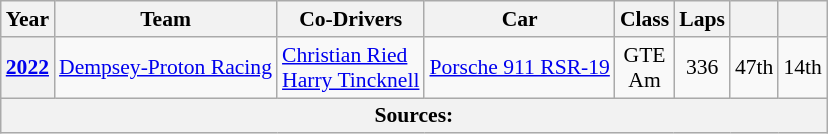<table class="wikitable" style="text-align:center; font-size:90%">
<tr>
<th>Year</th>
<th>Team</th>
<th>Co-Drivers</th>
<th>Car</th>
<th>Class</th>
<th>Laps</th>
<th></th>
<th></th>
</tr>
<tr>
<th><a href='#'>2022</a></th>
<td align="left" nowrap> <a href='#'>Dempsey-Proton Racing</a></td>
<td align="left" nowrap> <a href='#'>Christian Ried</a><br> <a href='#'>Harry Tincknell</a></td>
<td align="left" nowrap><a href='#'>Porsche 911 RSR-19</a></td>
<td>GTE<br>Am</td>
<td>336</td>
<td>47th</td>
<td>14th</td>
</tr>
<tr>
<th colspan="8">Sources:</th>
</tr>
</table>
